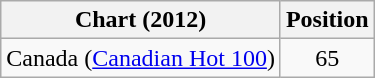<table class="wikitable">
<tr>
<th scope="col">Chart (2012)</th>
<th scope="col">Position</th>
</tr>
<tr>
<td>Canada (<a href='#'>Canadian Hot 100</a>)</td>
<td style="text-align:center;">65</td>
</tr>
</table>
